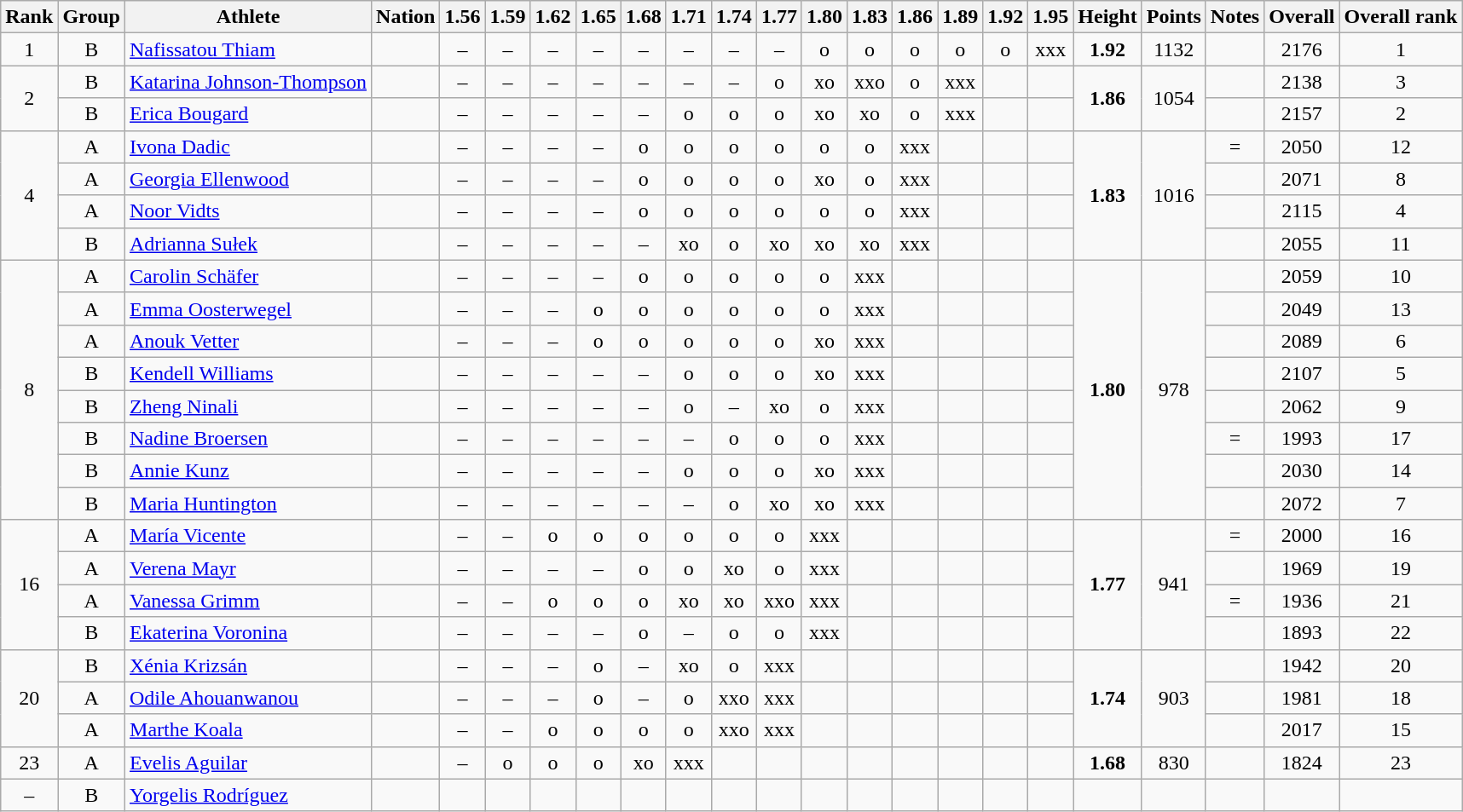<table class="wikitable sortable" style="text-align:center">
<tr>
<th>Rank</th>
<th>Group</th>
<th>Athlete</th>
<th>Nation</th>
<th>1.56</th>
<th>1.59</th>
<th>1.62</th>
<th>1.65</th>
<th>1.68</th>
<th>1.71</th>
<th>1.74</th>
<th>1.77</th>
<th>1.80</th>
<th>1.83</th>
<th>1.86</th>
<th>1.89</th>
<th>1.92</th>
<th>1.95</th>
<th>Height</th>
<th>Points</th>
<th>Notes</th>
<th>Overall</th>
<th>Overall rank</th>
</tr>
<tr>
<td>1</td>
<td>B</td>
<td align="left"><a href='#'>Nafissatou Thiam</a></td>
<td align="left"></td>
<td>–</td>
<td>–</td>
<td>–</td>
<td>–</td>
<td>–</td>
<td>–</td>
<td>–</td>
<td>–</td>
<td>o</td>
<td>o</td>
<td>o</td>
<td>o</td>
<td>o</td>
<td>xxx</td>
<td><strong>1.92</strong></td>
<td>1132</td>
<td></td>
<td>2176</td>
<td>1</td>
</tr>
<tr>
<td rowspan="2">2</td>
<td>B</td>
<td align="left"><a href='#'>Katarina Johnson-Thompson</a></td>
<td align="left"></td>
<td>–</td>
<td>–</td>
<td>–</td>
<td>–</td>
<td>–</td>
<td>–</td>
<td>–</td>
<td>o</td>
<td>xo</td>
<td>xxo</td>
<td>o</td>
<td>xxx</td>
<td></td>
<td></td>
<td rowspan="2"><strong>1.86</strong></td>
<td rowspan="2">1054</td>
<td></td>
<td>2138</td>
<td>3</td>
</tr>
<tr>
<td>B</td>
<td align="left"><a href='#'>Erica Bougard</a></td>
<td align="left"></td>
<td>–</td>
<td>–</td>
<td>–</td>
<td>–</td>
<td>–</td>
<td>o</td>
<td>o</td>
<td>o</td>
<td>xo</td>
<td>xo</td>
<td>o</td>
<td>xxx</td>
<td></td>
<td></td>
<td></td>
<td>2157</td>
<td>2</td>
</tr>
<tr>
<td rowspan="4">4</td>
<td>A</td>
<td align="left"><a href='#'>Ivona Dadic</a></td>
<td align="left"></td>
<td>–</td>
<td>–</td>
<td>–</td>
<td>–</td>
<td>o</td>
<td>o</td>
<td>o</td>
<td>o</td>
<td>o</td>
<td>o</td>
<td>xxx</td>
<td></td>
<td></td>
<td></td>
<td rowspan="4"><strong>1.83</strong></td>
<td rowspan="4">1016</td>
<td>=</td>
<td>2050</td>
<td>12</td>
</tr>
<tr>
<td>A</td>
<td align="left"><a href='#'>Georgia Ellenwood</a></td>
<td align="left"></td>
<td>–</td>
<td>–</td>
<td>–</td>
<td>–</td>
<td>o</td>
<td>o</td>
<td>o</td>
<td>o</td>
<td>xo</td>
<td>o</td>
<td>xxx</td>
<td></td>
<td></td>
<td></td>
<td></td>
<td>2071</td>
<td>8</td>
</tr>
<tr>
<td>A</td>
<td align="left"><a href='#'>Noor Vidts</a></td>
<td align="left"></td>
<td>–</td>
<td>–</td>
<td>–</td>
<td>–</td>
<td>o</td>
<td>o</td>
<td>o</td>
<td>o</td>
<td>o</td>
<td>o</td>
<td>xxx</td>
<td></td>
<td></td>
<td></td>
<td></td>
<td>2115</td>
<td>4</td>
</tr>
<tr>
<td>B</td>
<td align="left"><a href='#'>Adrianna Sułek</a></td>
<td align="left"></td>
<td>–</td>
<td>–</td>
<td>–</td>
<td>–</td>
<td>–</td>
<td>xo</td>
<td>o</td>
<td>xo</td>
<td>xo</td>
<td>xo</td>
<td>xxx</td>
<td></td>
<td></td>
<td></td>
<td></td>
<td>2055</td>
<td>11</td>
</tr>
<tr>
<td rowspan="8">8</td>
<td>A</td>
<td align="left"><a href='#'>Carolin Schäfer</a></td>
<td align="left"></td>
<td>–</td>
<td>–</td>
<td>–</td>
<td>–</td>
<td>o</td>
<td>o</td>
<td>o</td>
<td>o</td>
<td>o</td>
<td>xxx</td>
<td></td>
<td></td>
<td></td>
<td></td>
<td rowspan="8"><strong>1.80</strong></td>
<td rowspan="8">978</td>
<td></td>
<td>2059</td>
<td>10</td>
</tr>
<tr>
<td>A</td>
<td align="left"><a href='#'>Emma Oosterwegel</a></td>
<td align="left"></td>
<td>–</td>
<td>–</td>
<td>–</td>
<td>o</td>
<td>o</td>
<td>o</td>
<td>o</td>
<td>o</td>
<td>o</td>
<td>xxx</td>
<td></td>
<td></td>
<td></td>
<td></td>
<td></td>
<td>2049</td>
<td>13</td>
</tr>
<tr>
<td>A</td>
<td align="left"><a href='#'>Anouk Vetter</a></td>
<td align="left"></td>
<td>–</td>
<td>–</td>
<td>–</td>
<td>o</td>
<td>o</td>
<td>o</td>
<td>o</td>
<td>o</td>
<td>xo</td>
<td>xxx</td>
<td></td>
<td></td>
<td></td>
<td></td>
<td></td>
<td>2089</td>
<td>6</td>
</tr>
<tr>
<td>B</td>
<td align="left"><a href='#'>Kendell Williams</a></td>
<td align="left"></td>
<td>–</td>
<td>–</td>
<td>–</td>
<td>–</td>
<td>–</td>
<td>o</td>
<td>o</td>
<td>o</td>
<td>xo</td>
<td>xxx</td>
<td></td>
<td></td>
<td></td>
<td></td>
<td></td>
<td>2107</td>
<td>5</td>
</tr>
<tr>
<td>B</td>
<td align="left"><a href='#'>Zheng Ninali</a></td>
<td align="left"></td>
<td>–</td>
<td>–</td>
<td>–</td>
<td>–</td>
<td>–</td>
<td>o</td>
<td>–</td>
<td>xo</td>
<td>o</td>
<td>xxx</td>
<td></td>
<td></td>
<td></td>
<td></td>
<td></td>
<td>2062</td>
<td>9</td>
</tr>
<tr>
<td>B</td>
<td align="left"><a href='#'>Nadine Broersen</a></td>
<td align="left"></td>
<td>–</td>
<td>–</td>
<td>–</td>
<td>–</td>
<td>–</td>
<td>–</td>
<td>o</td>
<td>o</td>
<td>o</td>
<td>xxx</td>
<td></td>
<td></td>
<td></td>
<td></td>
<td>=</td>
<td>1993</td>
<td>17</td>
</tr>
<tr>
<td>B</td>
<td align="left"><a href='#'>Annie Kunz</a></td>
<td align="left"></td>
<td>–</td>
<td>–</td>
<td>–</td>
<td>–</td>
<td>–</td>
<td>o</td>
<td>o</td>
<td>o</td>
<td>xo</td>
<td>xxx</td>
<td></td>
<td></td>
<td></td>
<td></td>
<td></td>
<td>2030</td>
<td>14</td>
</tr>
<tr>
<td>B</td>
<td align="left"><a href='#'>Maria Huntington</a></td>
<td align="left"></td>
<td>–</td>
<td>–</td>
<td>–</td>
<td>–</td>
<td>–</td>
<td>–</td>
<td>o</td>
<td>xo</td>
<td>xo</td>
<td>xxx</td>
<td></td>
<td></td>
<td></td>
<td></td>
<td></td>
<td>2072</td>
<td>7</td>
</tr>
<tr>
<td rowspan="4">16</td>
<td>A</td>
<td align="left"><a href='#'>María Vicente</a></td>
<td align="left"></td>
<td>–</td>
<td>–</td>
<td>o</td>
<td>o</td>
<td>o</td>
<td>o</td>
<td>o</td>
<td>o</td>
<td>xxx</td>
<td></td>
<td></td>
<td></td>
<td></td>
<td></td>
<td rowspan="4"><strong>1.77</strong></td>
<td rowspan="4">941</td>
<td>=</td>
<td>2000</td>
<td>16</td>
</tr>
<tr>
<td>A</td>
<td align="left"><a href='#'>Verena Mayr</a></td>
<td align="left"></td>
<td>–</td>
<td>–</td>
<td>–</td>
<td>–</td>
<td>o</td>
<td>o</td>
<td>xo</td>
<td>o</td>
<td>xxx</td>
<td></td>
<td></td>
<td></td>
<td></td>
<td></td>
<td></td>
<td>1969</td>
<td>19</td>
</tr>
<tr>
<td>A</td>
<td align="left"><a href='#'>Vanessa Grimm</a></td>
<td align="left"></td>
<td>–</td>
<td>–</td>
<td>o</td>
<td>o</td>
<td>o</td>
<td>xo</td>
<td>xo</td>
<td>xxo</td>
<td>xxx</td>
<td></td>
<td></td>
<td></td>
<td></td>
<td></td>
<td>=</td>
<td>1936</td>
<td>21</td>
</tr>
<tr>
<td>B</td>
<td align="left"><a href='#'>Ekaterina Voronina</a></td>
<td align="left"></td>
<td>–</td>
<td>–</td>
<td>–</td>
<td>–</td>
<td>o</td>
<td>–</td>
<td>o</td>
<td>o</td>
<td>xxx</td>
<td></td>
<td></td>
<td></td>
<td></td>
<td></td>
<td></td>
<td>1893</td>
<td>22</td>
</tr>
<tr>
<td rowspan="3">20</td>
<td>B</td>
<td align="left"><a href='#'>Xénia Krizsán</a></td>
<td align="left"></td>
<td>–</td>
<td>–</td>
<td>–</td>
<td>o</td>
<td>–</td>
<td>xo</td>
<td>o</td>
<td>xxx</td>
<td></td>
<td></td>
<td></td>
<td></td>
<td></td>
<td></td>
<td rowspan="3"><strong>1.74</strong></td>
<td rowspan="3">903</td>
<td></td>
<td>1942</td>
<td>20</td>
</tr>
<tr>
<td>A</td>
<td align="left"><a href='#'>Odile Ahouanwanou</a></td>
<td align="left"></td>
<td>–</td>
<td>–</td>
<td>–</td>
<td>o</td>
<td>–</td>
<td>o</td>
<td>xxo</td>
<td>xxx</td>
<td></td>
<td></td>
<td></td>
<td></td>
<td></td>
<td></td>
<td></td>
<td>1981</td>
<td>18</td>
</tr>
<tr>
<td>A</td>
<td align="left"><a href='#'>Marthe Koala</a></td>
<td align="left"></td>
<td>–</td>
<td>–</td>
<td>o</td>
<td>o</td>
<td>o</td>
<td>o</td>
<td>xxo</td>
<td>xxx</td>
<td></td>
<td></td>
<td></td>
<td></td>
<td></td>
<td></td>
<td></td>
<td>2017</td>
<td>15</td>
</tr>
<tr>
<td>23</td>
<td>A</td>
<td align="left"><a href='#'>Evelis Aguilar</a></td>
<td align="left"></td>
<td>–</td>
<td>o</td>
<td>o</td>
<td>o</td>
<td>xo</td>
<td>xxx</td>
<td></td>
<td></td>
<td></td>
<td></td>
<td></td>
<td></td>
<td></td>
<td></td>
<td><strong>1.68</strong></td>
<td>830</td>
<td></td>
<td>1824</td>
<td>23</td>
</tr>
<tr>
<td>–</td>
<td>B</td>
<td align="left"><a href='#'>Yorgelis Rodríguez</a></td>
<td align="left"></td>
<td></td>
<td></td>
<td></td>
<td></td>
<td></td>
<td></td>
<td></td>
<td></td>
<td></td>
<td></td>
<td></td>
<td></td>
<td></td>
<td></td>
<td></td>
<td></td>
<td></td>
<td></td>
<td></td>
</tr>
</table>
